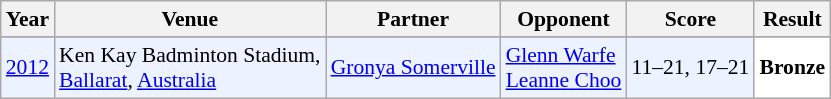<table class="sortable wikitable" style="font-size: 90%;">
<tr>
<th>Year</th>
<th>Venue</th>
<th>Partner</th>
<th>Opponent</th>
<th>Score</th>
<th>Result</th>
</tr>
<tr>
</tr>
<tr style="background:#ECF2FF">
<td align="center"><a href='#'>2012</a></td>
<td align="left">Ken Kay Badminton Stadium,<br><a href='#'>Ballarat</a>, <a href='#'>Australia</a></td>
<td align="left"> <a href='#'>Gronya Somerville</a></td>
<td align="left"> <a href='#'>Glenn Warfe</a><br> <a href='#'>Leanne Choo</a></td>
<td align="left">11–21, 17–21</td>
<td style="text-align:left; background:white"> <strong>Bronze</strong></td>
</tr>
</table>
